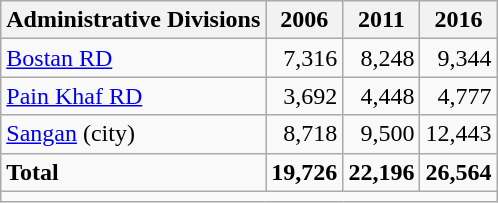<table class="wikitable">
<tr>
<th>Administrative Divisions</th>
<th>2006</th>
<th>2011</th>
<th>2016</th>
</tr>
<tr>
<td><a href='#'>Bostan RD</a></td>
<td style="text-align: right;">7,316</td>
<td style="text-align: right;">8,248</td>
<td style="text-align: right;">9,344</td>
</tr>
<tr>
<td><a href='#'>Pain Khaf RD</a></td>
<td style="text-align: right;">3,692</td>
<td style="text-align: right;">4,448</td>
<td style="text-align: right;">4,777</td>
</tr>
<tr>
<td><a href='#'>Sangan</a> (city)</td>
<td style="text-align: right;">8,718</td>
<td style="text-align: right;">9,500</td>
<td style="text-align: right;">12,443</td>
</tr>
<tr>
<td><strong>Total</strong></td>
<td style="text-align: right;"><strong>19,726</strong></td>
<td style="text-align: right;"><strong>22,196</strong></td>
<td style="text-align: right;"><strong>26,564</strong></td>
</tr>
<tr>
<td colspan=4></td>
</tr>
</table>
